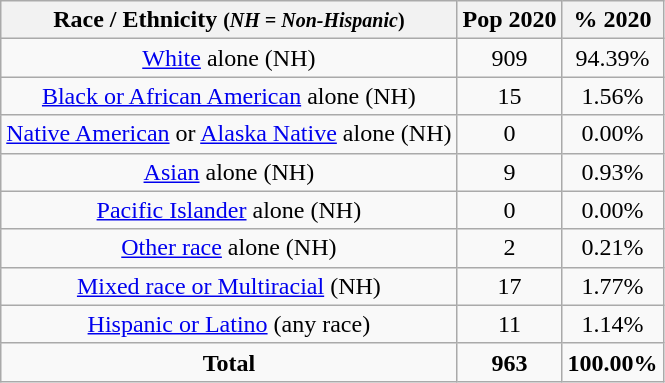<table class="wikitable" style="text-align:center;">
<tr>
<th>Race / Ethnicity <small>(<em>NH = Non-Hispanic</em>)</small></th>
<th>Pop 2020</th>
<th>% 2020</th>
</tr>
<tr>
<td><a href='#'>White</a> alone (NH)</td>
<td>909</td>
<td>94.39%</td>
</tr>
<tr>
<td><a href='#'>Black or African American</a> alone (NH)</td>
<td>15</td>
<td>1.56%</td>
</tr>
<tr>
<td><a href='#'>Native American</a> or <a href='#'>Alaska Native</a> alone (NH)</td>
<td>0</td>
<td>0.00%</td>
</tr>
<tr>
<td><a href='#'>Asian</a> alone (NH)</td>
<td>9</td>
<td>0.93%</td>
</tr>
<tr>
<td><a href='#'>Pacific Islander</a> alone (NH)</td>
<td>0</td>
<td>0.00%</td>
</tr>
<tr>
<td><a href='#'>Other race</a> alone (NH)</td>
<td>2</td>
<td>0.21%</td>
</tr>
<tr>
<td><a href='#'>Mixed race or Multiracial</a> (NH)</td>
<td>17</td>
<td>1.77%</td>
</tr>
<tr>
<td><a href='#'>Hispanic or Latino</a> (any race)</td>
<td>11</td>
<td>1.14%</td>
</tr>
<tr>
<td><strong>Total</strong></td>
<td><strong>963</strong></td>
<td><strong>100.00%</strong></td>
</tr>
</table>
